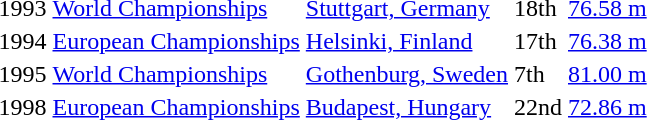<table>
<tr>
<td>1993</td>
<td><a href='#'>World Championships</a></td>
<td><a href='#'>Stuttgart, Germany</a></td>
<td>18th</td>
<td><a href='#'>76.58 m</a></td>
</tr>
<tr>
<td>1994</td>
<td><a href='#'>European Championships</a></td>
<td><a href='#'>Helsinki, Finland</a></td>
<td>17th</td>
<td><a href='#'>76.38 m</a></td>
</tr>
<tr>
<td>1995</td>
<td><a href='#'>World Championships</a></td>
<td><a href='#'>Gothenburg, Sweden</a></td>
<td>7th</td>
<td><a href='#'>81.00 m</a></td>
</tr>
<tr>
<td>1998</td>
<td><a href='#'>European Championships</a></td>
<td><a href='#'>Budapest, Hungary</a></td>
<td>22nd</td>
<td><a href='#'>72.86 m</a></td>
</tr>
</table>
